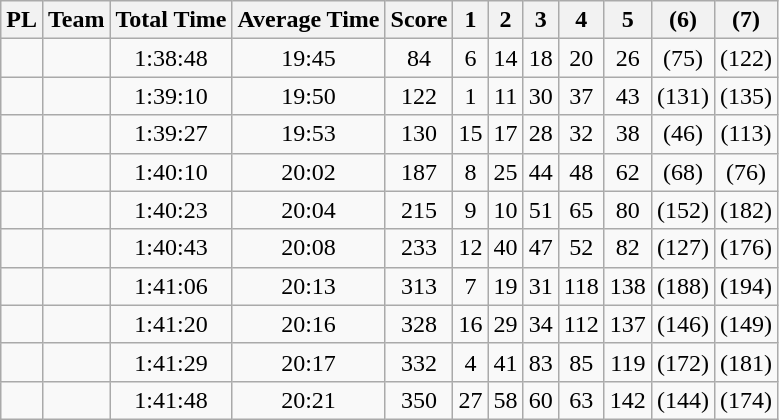<table class="wikitable sortable" style="text-align:center">
<tr>
<th>PL</th>
<th>Team</th>
<th>Total Time</th>
<th>Average Time</th>
<th>Score</th>
<th>1</th>
<th>2</th>
<th>3</th>
<th>4</th>
<th>5</th>
<th>(6)</th>
<th>(7)</th>
</tr>
<tr>
<td></td>
<td></td>
<td>1:38:48</td>
<td>19:45</td>
<td>84</td>
<td>6</td>
<td>14</td>
<td>18</td>
<td>20</td>
<td>26</td>
<td>(75)</td>
<td>(122)</td>
</tr>
<tr>
<td></td>
<td></td>
<td>1:39:10</td>
<td>19:50</td>
<td>122</td>
<td>1</td>
<td>11</td>
<td>30</td>
<td>37</td>
<td>43</td>
<td>(131)</td>
<td>(135)</td>
</tr>
<tr>
<td></td>
<td></td>
<td>1:39:27</td>
<td>19:53</td>
<td>130</td>
<td>15</td>
<td>17</td>
<td>28</td>
<td>32</td>
<td>38</td>
<td>(46)</td>
<td>(113)</td>
</tr>
<tr>
<td></td>
<td></td>
<td>1:40:10</td>
<td>20:02</td>
<td>187</td>
<td>8</td>
<td>25</td>
<td>44</td>
<td>48</td>
<td>62</td>
<td>(68)</td>
<td>(76)</td>
</tr>
<tr>
<td></td>
<td></td>
<td>1:40:23</td>
<td>20:04</td>
<td>215</td>
<td>9</td>
<td>10</td>
<td>51</td>
<td>65</td>
<td>80</td>
<td>(152)</td>
<td>(182)</td>
</tr>
<tr>
<td></td>
<td></td>
<td>1:40:43</td>
<td>20:08</td>
<td>233</td>
<td>12</td>
<td>40</td>
<td>47</td>
<td>52</td>
<td>82</td>
<td>(127)</td>
<td>(176)</td>
</tr>
<tr>
<td></td>
<td></td>
<td>1:41:06</td>
<td>20:13</td>
<td>313</td>
<td>7</td>
<td>19</td>
<td>31</td>
<td>118</td>
<td>138</td>
<td>(188)</td>
<td>(194)</td>
</tr>
<tr>
<td></td>
<td></td>
<td>1:41:20</td>
<td>20:16</td>
<td>328</td>
<td>16</td>
<td>29</td>
<td>34</td>
<td>112</td>
<td>137</td>
<td>(146)</td>
<td>(149)</td>
</tr>
<tr>
<td></td>
<td></td>
<td>1:41:29</td>
<td>20:17</td>
<td>332</td>
<td>4</td>
<td>41</td>
<td>83</td>
<td>85</td>
<td>119</td>
<td>(172)</td>
<td>(181)</td>
</tr>
<tr>
<td></td>
<td></td>
<td>1:41:48</td>
<td>20:21</td>
<td>350</td>
<td>27</td>
<td>58</td>
<td>60</td>
<td>63</td>
<td>142</td>
<td>(144)</td>
<td>(174)</td>
</tr>
</table>
